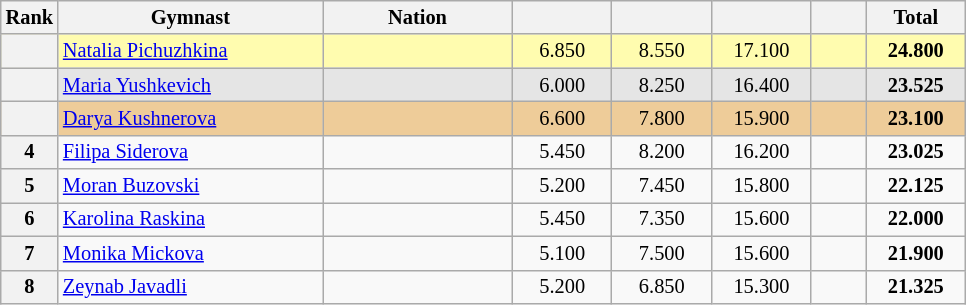<table class="wikitable sortable" style="text-align:center; font-size:85%">
<tr>
<th scope="col" style="width:20px;">Rank</th>
<th ! scope="col" style="width:170px;">Gymnast</th>
<th ! scope="col" style="width:120px;">Nation</th>
<th ! scope="col" style="width:60px;"></th>
<th ! scope="col" style="width:60px;"></th>
<th ! scope="col" style="width:60px;"></th>
<th ! scope="col" style="width:30px;"></th>
<th ! scope="col" style="width:60px;">Total</th>
</tr>
<tr style="background:#fffcaf;">
<th scope=row style="text-align:center"></th>
<td align=left><a href='#'>Natalia Pichuzhkina</a></td>
<td style="text-align:left;"></td>
<td>6.850</td>
<td>8.550</td>
<td>17.100</td>
<td></td>
<td><strong>24.800</strong></td>
</tr>
<tr style="background:#e5e5e5;">
<th scope=row style="text-align:center"></th>
<td align=left><a href='#'>Maria Yushkevich</a></td>
<td style="text-align:left;"></td>
<td>6.000</td>
<td>8.250</td>
<td>16.400</td>
<td></td>
<td><strong>23.525</strong></td>
</tr>
<tr style="background:#ec9;">
<th scope=row style="text-align:center"></th>
<td align=left><a href='#'>Darya Kushnerova</a></td>
<td style="text-align:left;"></td>
<td>6.600</td>
<td>7.800</td>
<td>15.900</td>
<td></td>
<td><strong>23.100</strong></td>
</tr>
<tr>
<th scope=row style="text-align:center">4</th>
<td align=left><a href='#'>Filipa Siderova</a></td>
<td style="text-align:left;"></td>
<td>5.450</td>
<td>8.200</td>
<td>16.200</td>
<td></td>
<td><strong>23.025</strong></td>
</tr>
<tr>
<th scope=row style="text-align:center">5</th>
<td align=left><a href='#'>Moran Buzovski</a></td>
<td style="text-align:left;"></td>
<td>5.200</td>
<td>7.450</td>
<td>15.800</td>
<td></td>
<td><strong>22.125</strong></td>
</tr>
<tr>
<th scope=row style="text-align:center">6</th>
<td align=left><a href='#'>Karolina Raskina</a></td>
<td style="text-align:left;"></td>
<td>5.450</td>
<td>7.350</td>
<td>15.600</td>
<td></td>
<td><strong>22.000</strong></td>
</tr>
<tr>
<th scope=row style="text-align:center">7</th>
<td align=left><a href='#'>Monika Mickova</a></td>
<td style="text-align:left;"></td>
<td>5.100</td>
<td>7.500</td>
<td>15.600</td>
<td></td>
<td><strong>21.900</strong></td>
</tr>
<tr>
<th scope=row style="text-align:center">8</th>
<td align=left><a href='#'>Zeynab Javadli</a></td>
<td style="text-align:left;"></td>
<td>5.200</td>
<td>6.850</td>
<td>15.300</td>
<td></td>
<td><strong>21.325</strong></td>
</tr>
</table>
